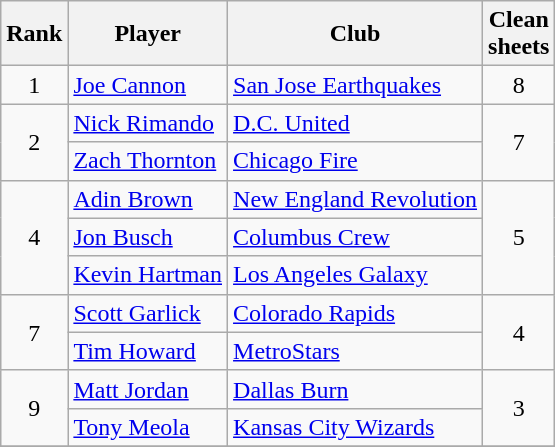<table class="wikitable" style="text-align:center">
<tr>
<th>Rank</th>
<th>Player</th>
<th>Club</th>
<th>Clean<br>sheets</th>
</tr>
<tr>
<td>1</td>
<td align="left"> <a href='#'>Joe Cannon</a></td>
<td align="left"><a href='#'>San Jose Earthquakes</a></td>
<td>8</td>
</tr>
<tr>
<td rowspan="2">2</td>
<td align="left"> <a href='#'>Nick Rimando</a></td>
<td align="left"><a href='#'>D.C. United</a></td>
<td rowspan="2">7</td>
</tr>
<tr>
<td align="left"> <a href='#'>Zach Thornton</a></td>
<td align="left"><a href='#'>Chicago Fire</a></td>
</tr>
<tr>
<td rowspan="3">4</td>
<td align="left"> <a href='#'>Adin Brown</a></td>
<td align="left"><a href='#'>New England Revolution</a></td>
<td rowspan="3">5</td>
</tr>
<tr>
<td align="left"> <a href='#'>Jon Busch</a></td>
<td align="left"><a href='#'>Columbus Crew</a></td>
</tr>
<tr>
<td align="left"> <a href='#'>Kevin Hartman</a></td>
<td align="left"><a href='#'>Los Angeles Galaxy</a></td>
</tr>
<tr>
<td rowspan="2">7</td>
<td align="left"> <a href='#'>Scott Garlick</a></td>
<td align="left"><a href='#'>Colorado Rapids</a></td>
<td rowspan="2">4</td>
</tr>
<tr>
<td align="left"> <a href='#'>Tim Howard</a></td>
<td align="left"><a href='#'>MetroStars</a></td>
</tr>
<tr>
<td rowspan="2">9</td>
<td align="left"> <a href='#'>Matt Jordan</a></td>
<td align="left"><a href='#'>Dallas Burn</a></td>
<td rowspan="2">3</td>
</tr>
<tr>
<td align="left"> <a href='#'>Tony Meola</a></td>
<td align="left"><a href='#'>Kansas City Wizards</a></td>
</tr>
<tr>
</tr>
</table>
